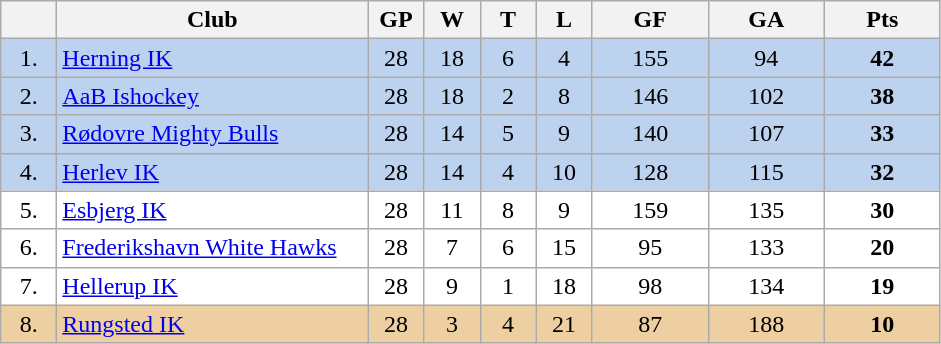<table class="wikitable">
<tr>
<th width="30"></th>
<th width="200">Club</th>
<th width="30">GP</th>
<th width="30">W</th>
<th width="30">T</th>
<th width="30">L</th>
<th width="70">GF</th>
<th width="70">GA</th>
<th width="70">Pts</th>
</tr>
<tr bgcolor="#BCD2EE" align="center">
<td>1.</td>
<td align="left"><a href='#'>Herning IK</a></td>
<td>28</td>
<td>18</td>
<td>6</td>
<td>4</td>
<td>155</td>
<td>94</td>
<td><strong>42</strong></td>
</tr>
<tr bgcolor="#BCD2EE" align="center">
<td>2.</td>
<td align="left"><a href='#'>AaB Ishockey</a></td>
<td>28</td>
<td>18</td>
<td>2</td>
<td>8</td>
<td>146</td>
<td>102</td>
<td><strong>38</strong></td>
</tr>
<tr bgcolor="#BCD2EE" align="center">
<td>3.</td>
<td align="left"><a href='#'>Rødovre Mighty Bulls</a></td>
<td>28</td>
<td>14</td>
<td>5</td>
<td>9</td>
<td>140</td>
<td>107</td>
<td><strong>33</strong></td>
</tr>
<tr bgcolor="#BCD2EE" align="center">
<td>4.</td>
<td align="left"><a href='#'>Herlev IK</a></td>
<td>28</td>
<td>14</td>
<td>4</td>
<td>10</td>
<td>128</td>
<td>115</td>
<td><strong>32</strong></td>
</tr>
<tr bgcolor="#FFFFFF" align="center">
<td>5.</td>
<td align="left"><a href='#'>Esbjerg IK</a></td>
<td>28</td>
<td>11</td>
<td>8</td>
<td>9</td>
<td>159</td>
<td>135</td>
<td><strong>30</strong></td>
</tr>
<tr bgcolor="#FFFFFF" align="center">
<td>6.</td>
<td align="left"><a href='#'>Frederikshavn White Hawks</a></td>
<td>28</td>
<td>7</td>
<td>6</td>
<td>15</td>
<td>95</td>
<td>133</td>
<td><strong>20</strong></td>
</tr>
<tr bgcolor="#FFFFFF" align="center">
<td>7.</td>
<td align="left"><a href='#'>Hellerup IK</a></td>
<td>28</td>
<td>9</td>
<td>1</td>
<td>18</td>
<td>98</td>
<td>134</td>
<td><strong>19</strong></td>
</tr>
<tr bgcolor="#EECFA1" align="center">
<td>8.</td>
<td align="left"><a href='#'>Rungsted IK</a></td>
<td>28</td>
<td>3</td>
<td>4</td>
<td>21</td>
<td>87</td>
<td>188</td>
<td><strong>10</strong></td>
</tr>
</table>
